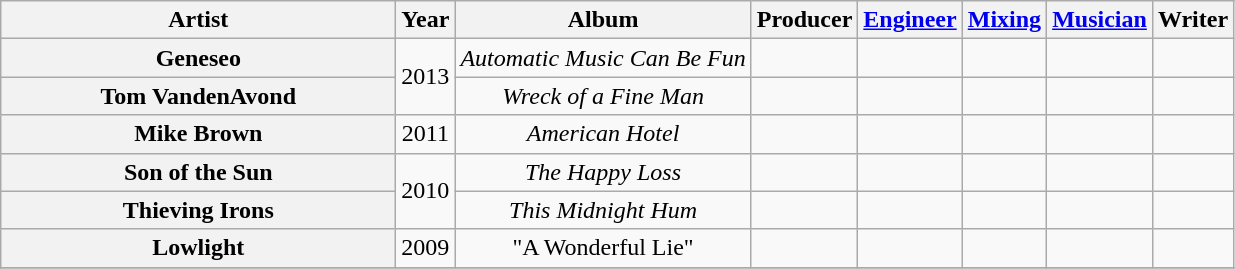<table class="wikitable plainrowheaders" style="text-align:center;">
<tr>
<th scope="col" style="width:16em;">Artist</th>
<th scope="col">Year</th>
<th scope="col">Album</th>
<th scope="col">Producer</th>
<th scope="col"><a href='#'>Engineer</a></th>
<th scope="col"><a href='#'>Mixing</a></th>
<th scope="col"><a href='#'>Musician</a></th>
<th scope="col">Writer</th>
</tr>
<tr>
<th scope="row">Geneseo</th>
<td rowspan="2">2013</td>
<td><em>Automatic Music Can Be Fun</em></td>
<td></td>
<td></td>
<td></td>
<td></td>
<td></td>
</tr>
<tr>
<th scope="row">Tom VandenAvond</th>
<td><em>Wreck of a Fine Man</em></td>
<td></td>
<td></td>
<td></td>
<td></td>
<td></td>
</tr>
<tr>
<th scope="row">Mike Brown</th>
<td rowspan="1">2011</td>
<td><em>American Hotel</em></td>
<td></td>
<td></td>
<td></td>
<td></td>
<td></td>
</tr>
<tr>
<th scope="row">Son of the Sun</th>
<td rowspan="2">2010</td>
<td><em>The Happy Loss</em></td>
<td></td>
<td></td>
<td></td>
<td></td>
<td></td>
</tr>
<tr>
<th scope="row">Thieving Irons</th>
<td><em>This Midnight Hum</em></td>
<td></td>
<td></td>
<td></td>
<td></td>
<td></td>
</tr>
<tr>
<th scope="row">Lowlight</th>
<td rowspan="1">2009</td>
<td>"A Wonderful Lie"</td>
<td></td>
<td></td>
<td></td>
<td></td>
<td></td>
</tr>
<tr>
</tr>
</table>
